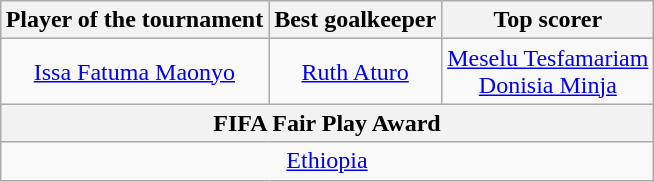<table class="wikitable" style="margin:auto; text-align:center;">
<tr>
<th>Player of the tournament</th>
<th>Best goalkeeper</th>
<th>Top scorer</th>
</tr>
<tr>
<td> <a href='#'>Issa Fatuma Maonyo</a></td>
<td> <a href='#'>Ruth Aturo</a></td>
<td> <a href='#'>Meselu Tesfamariam</a><br> <a href='#'>Donisia Minja</a></td>
</tr>
<tr>
<th colspan="3">FIFA Fair Play Award</th>
</tr>
<tr>
<td colspan="3"> <a href='#'>Ethiopia</a></td>
</tr>
</table>
